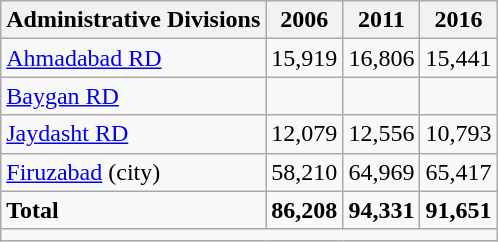<table class="wikitable">
<tr>
<th>Administrative Divisions</th>
<th>2006</th>
<th>2011</th>
<th>2016</th>
</tr>
<tr>
<td><a href='#'>Ahmadabad RD</a></td>
<td style="text-align: right;">15,919</td>
<td style="text-align: right;">16,806</td>
<td style="text-align: right;">15,441</td>
</tr>
<tr>
<td><a href='#'>Baygan RD</a></td>
<td style="text-align: right;"></td>
<td style="text-align: right;"></td>
<td style="text-align: right;"></td>
</tr>
<tr>
<td><a href='#'>Jaydasht RD</a></td>
<td style="text-align: right;">12,079</td>
<td style="text-align: right;">12,556</td>
<td style="text-align: right;">10,793</td>
</tr>
<tr>
<td><a href='#'>Firuzabad</a> (city)</td>
<td style="text-align: right;">58,210</td>
<td style="text-align: right;">64,969</td>
<td style="text-align: right;">65,417</td>
</tr>
<tr>
<td><strong>Total</strong></td>
<td style="text-align: right;"><strong>86,208</strong></td>
<td style="text-align: right;"><strong>94,331</strong></td>
<td style="text-align: right;"><strong>91,651</strong></td>
</tr>
<tr>
<td colspan=4></td>
</tr>
</table>
